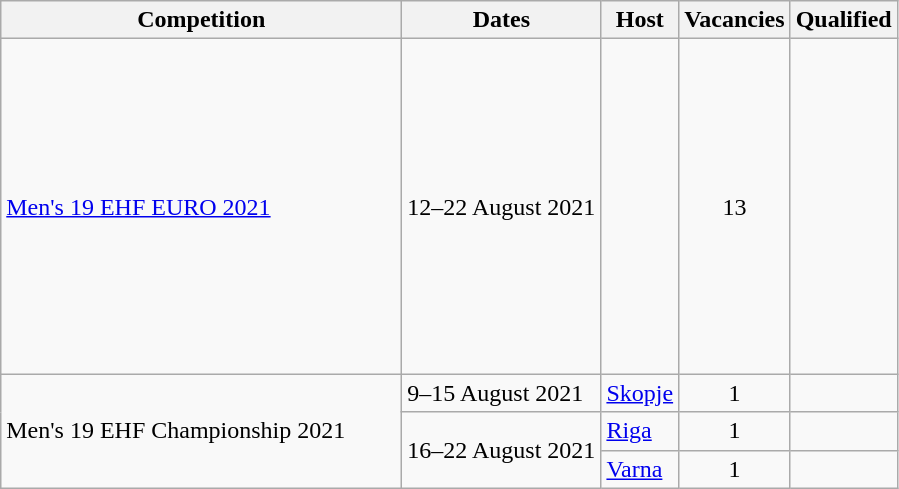<table class="wikitable">
<tr>
<th style="width: 260px;">Competition</th>
<th>Dates</th>
<th>Host</th>
<th>Vacancies</th>
<th>Qualified</th>
</tr>
<tr>
<td><a href='#'>Men's 19 EHF EURO 2021</a></td>
<td>12–22 August 2021</td>
<td></td>
<td align=center>13</td>
<td><br><br><br><br><br><br><br><br><br><br><br><br></td>
</tr>
<tr>
<td rowspan=3>Men's 19 EHF Championship 2021</td>
<td>9–15 August 2021</td>
<td> <a href='#'>Skopje</a></td>
<td align=center>1</td>
<td></td>
</tr>
<tr>
<td rowspan=2>16–22 August 2021</td>
<td> <a href='#'>Riga</a></td>
<td align=center>1</td>
<td></td>
</tr>
<tr>
<td> <a href='#'>Varna</a></td>
<td align=center>1</td>
<td></td>
</tr>
</table>
